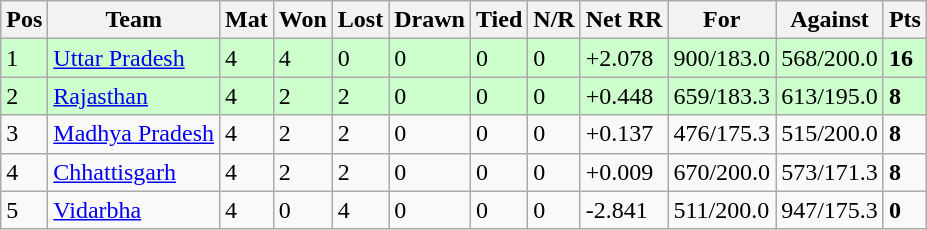<table class="wikitable">
<tr>
<th>Pos</th>
<th>Team</th>
<th>Mat</th>
<th>Won</th>
<th>Lost</th>
<th>Drawn</th>
<th>Tied</th>
<th>N/R</th>
<th>Net RR</th>
<th>For</th>
<th>Against</th>
<th>Pts</th>
</tr>
<tr style="background:#cfc;">
<td>1</td>
<td><a href='#'>Uttar Pradesh</a></td>
<td>4</td>
<td>4</td>
<td>0</td>
<td>0</td>
<td>0</td>
<td>0</td>
<td>+2.078</td>
<td>900/183.0</td>
<td>568/200.0</td>
<td><strong>16</strong></td>
</tr>
<tr style="background:#cfc;">
<td>2</td>
<td><a href='#'>Rajasthan</a></td>
<td>4</td>
<td>2</td>
<td>2</td>
<td>0</td>
<td>0</td>
<td>0</td>
<td>+0.448</td>
<td>659/183.3</td>
<td>613/195.0</td>
<td><strong>8</strong></td>
</tr>
<tr>
<td>3</td>
<td><a href='#'>Madhya Pradesh</a></td>
<td>4</td>
<td>2</td>
<td>2</td>
<td>0</td>
<td>0</td>
<td>0</td>
<td>+0.137</td>
<td>476/175.3</td>
<td>515/200.0</td>
<td><strong>8</strong></td>
</tr>
<tr>
<td>4</td>
<td><a href='#'>Chhattisgarh</a></td>
<td>4</td>
<td>2</td>
<td>2</td>
<td>0</td>
<td>0</td>
<td>0</td>
<td>+0.009</td>
<td>670/200.0</td>
<td>573/171.3</td>
<td><strong>8</strong></td>
</tr>
<tr>
<td>5</td>
<td><a href='#'>Vidarbha</a></td>
<td>4</td>
<td>0</td>
<td>4</td>
<td>0</td>
<td>0</td>
<td>0</td>
<td>-2.841</td>
<td>511/200.0</td>
<td>947/175.3</td>
<td><strong>0</strong></td>
</tr>
</table>
